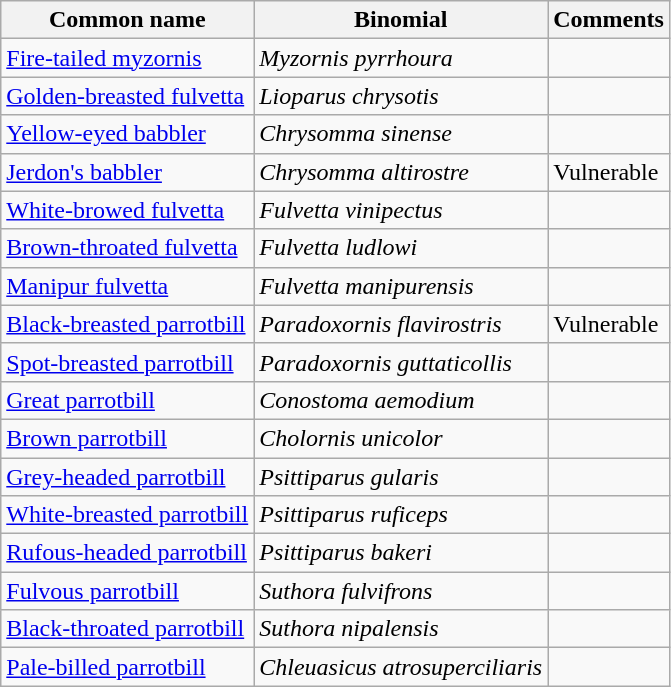<table class="wikitable">
<tr>
<th>Common name</th>
<th>Binomial</th>
<th>Comments</th>
</tr>
<tr>
<td><a href='#'>Fire-tailed myzornis</a></td>
<td><em>Myzornis pyrrhoura</em></td>
<td></td>
</tr>
<tr>
<td><a href='#'>Golden-breasted fulvetta</a></td>
<td><em>Lioparus chrysotis</em></td>
<td></td>
</tr>
<tr>
<td><a href='#'>Yellow-eyed babbler</a></td>
<td><em>Chrysomma sinense</em></td>
<td></td>
</tr>
<tr>
<td><a href='#'>Jerdon's babbler</a></td>
<td><em>Chrysomma altirostre</em></td>
<td>Vulnerable</td>
</tr>
<tr>
<td><a href='#'>White-browed fulvetta</a></td>
<td><em>Fulvetta vinipectus</em></td>
<td></td>
</tr>
<tr>
<td><a href='#'>Brown-throated fulvetta</a></td>
<td><em>Fulvetta ludlowi</em></td>
<td></td>
</tr>
<tr>
<td><a href='#'>Manipur fulvetta</a></td>
<td><em>Fulvetta manipurensis</em></td>
<td></td>
</tr>
<tr>
<td><a href='#'>Black-breasted parrotbill</a></td>
<td><em>Paradoxornis flavirostris</em></td>
<td>Vulnerable</td>
</tr>
<tr>
<td><a href='#'>Spot-breasted parrotbill</a></td>
<td><em>Paradoxornis guttaticollis</em></td>
<td></td>
</tr>
<tr>
<td><a href='#'>Great parrotbill</a></td>
<td><em>Conostoma aemodium</em></td>
<td></td>
</tr>
<tr>
<td><a href='#'>Brown parrotbill</a></td>
<td><em>Cholornis unicolor</em></td>
<td></td>
</tr>
<tr>
<td><a href='#'>Grey-headed parrotbill</a></td>
<td><em>Psittiparus gularis</em></td>
<td></td>
</tr>
<tr>
<td><a href='#'>White-breasted parrotbill</a></td>
<td><em>Psittiparus ruficeps</em></td>
<td></td>
</tr>
<tr>
<td><a href='#'>Rufous-headed parrotbill</a></td>
<td><em>Psittiparus bakeri</em></td>
<td></td>
</tr>
<tr>
<td><a href='#'>Fulvous parrotbill</a></td>
<td><em>Suthora fulvifrons</em></td>
<td></td>
</tr>
<tr>
<td><a href='#'>Black-throated parrotbill</a></td>
<td><em>Suthora nipalensis</em></td>
<td></td>
</tr>
<tr>
<td><a href='#'>Pale-billed parrotbill</a></td>
<td><em>Chleuasicus atrosuperciliaris</em></td>
<td></td>
</tr>
</table>
